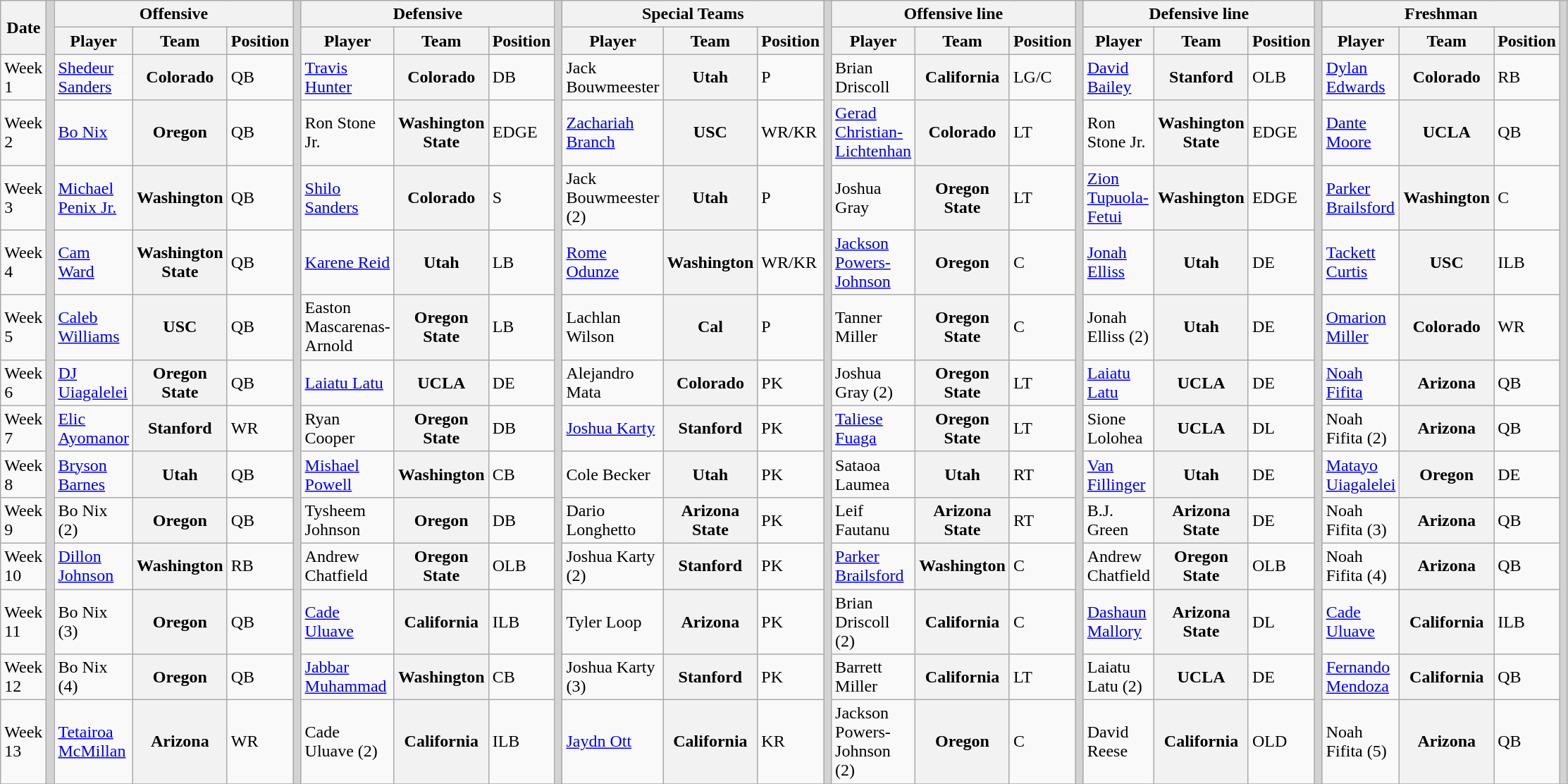<table class="wikitable">
<tr>
<th rowspan="2">Date</th>
<th rowspan="15" style="background-color:lightgrey;"></th>
<th colspan="3">Offensive</th>
<th rowspan="15" style="background-color:lightgrey;"></th>
<th colspan="3">Defensive</th>
<th rowspan="15" style="background-color:lightgrey;"></th>
<th colspan="3">Special Teams</th>
<th rowspan="15" style="background-color:lightgrey;"></th>
<th colspan="3">Offensive line</th>
<th rowspan="15" style="background-color:lightgrey;"></th>
<th colspan="3">Defensive line</th>
<th rowspan="15" style="background-color:lightgrey;"></th>
<th colspan="3">Freshman</th>
<th rowspan="15" style="background-color:lightgrey;"></th>
</tr>
<tr>
<th>Player</th>
<th>Team</th>
<th>Position</th>
<th>Player</th>
<th>Team</th>
<th>Position</th>
<th>Player</th>
<th>Team</th>
<th>Position</th>
<th>Player</th>
<th>Team</th>
<th>Position</th>
<th>Player</th>
<th>Team</th>
<th>Position</th>
<th>Player</th>
<th>Team</th>
<th>Position</th>
</tr>
<tr>
<td>Week 1</td>
<td><a href='#'>Shedeur Sanders</a></td>
<th>Colorado</th>
<td>QB</td>
<td><a href='#'>Travis Hunter</a></td>
<th>Colorado</th>
<td>DB</td>
<td>Jack Bouwmeester</td>
<th>Utah</th>
<td>P</td>
<td>Brian Driscoll</td>
<th>California</th>
<td>LG/C</td>
<td><a href='#'>David Bailey</a></td>
<th>Stanford</th>
<td>OLB</td>
<td><a href='#'>Dylan Edwards</a></td>
<th>Colorado</th>
<td>RB</td>
</tr>
<tr>
<td>Week 2</td>
<td><a href='#'>Bo Nix</a></td>
<th>Oregon</th>
<td>QB</td>
<td>Ron Stone Jr.</td>
<th>Washington State</th>
<td>EDGE</td>
<td><a href='#'>Zachariah Branch</a></td>
<th>USC</th>
<td>WR/KR</td>
<td><a href='#'>Gerad Christian-Lichtenhan</a></td>
<th>Colorado</th>
<td>LT</td>
<td>Ron Stone Jr.</td>
<th>Washington State</th>
<td>EDGE</td>
<td><a href='#'>Dante Moore</a></td>
<th>UCLA</th>
<td>QB</td>
</tr>
<tr>
<td>Week 3 </td>
<td><a href='#'>Michael Penix Jr.</a></td>
<th>Washington</th>
<td>QB</td>
<td><a href='#'>Shilo Sanders</a></td>
<th>Colorado</th>
<td>S</td>
<td>Jack Bouwmeester (2)</td>
<th>Utah</th>
<td>P</td>
<td>Joshua Gray</td>
<th>Oregon State</th>
<td>LT</td>
<td><a href='#'>Zion Tupuola-Fetui</a></td>
<th>Washington</th>
<td>EDGE</td>
<td><a href='#'>Parker Brailsford</a></td>
<th>Washington</th>
<td>C</td>
</tr>
<tr>
<td>Week 4</td>
<td><a href='#'>Cam Ward</a></td>
<th>Washington State</th>
<td>QB</td>
<td><a href='#'>Karene Reid</a></td>
<th>Utah</th>
<td>LB</td>
<td><a href='#'>Rome Odunze</a></td>
<th>Washington</th>
<td>WR/KR</td>
<td><a href='#'>Jackson Powers-Johnson</a></td>
<th>Oregon</th>
<td>C</td>
<td><a href='#'>Jonah Elliss</a></td>
<th>Utah</th>
<td>DE</td>
<td><a href='#'>Tackett Curtis</a></td>
<th>USC</th>
<td>ILB</td>
</tr>
<tr>
<td>Week 5</td>
<td><a href='#'>Caleb Williams</a></td>
<th>USC</th>
<td>QB</td>
<td>Easton Mascarenas-Arnold</td>
<th>Oregon State</th>
<td>LB</td>
<td>Lachlan Wilson</td>
<th>Cal</th>
<td>P</td>
<td>Tanner Miller</td>
<th>Oregon State</th>
<td>C</td>
<td>Jonah Elliss (2)</td>
<th>Utah</th>
<td>DE</td>
<td><a href='#'>Omarion Miller</a></td>
<th>Colorado</th>
<td>WR</td>
</tr>
<tr>
<td>Week 6</td>
<td><a href='#'>DJ Uiagalelei</a></td>
<th>Oregon State</th>
<td>QB</td>
<td><a href='#'>Laiatu Latu</a></td>
<th>UCLA</th>
<td>DE</td>
<td>Alejandro Mata</td>
<th>Colorado</th>
<td>PK</td>
<td>Joshua Gray (2)</td>
<th>Oregon State</th>
<td>LT</td>
<td><a href='#'>Laiatu Latu</a></td>
<th>UCLA</th>
<td>DE</td>
<td><a href='#'>Noah Fifita</a></td>
<th>Arizona</th>
<td>QB</td>
</tr>
<tr>
<td>Week 7</td>
<td><a href='#'>Elic Ayomanor</a></td>
<th>Stanford</th>
<td>WR</td>
<td>Ryan Cooper</td>
<th>Oregon State</th>
<td>DB</td>
<td><a href='#'>Joshua Karty</a></td>
<th>Stanford</th>
<td>PK</td>
<td><a href='#'>Taliese Fuaga</a></td>
<th>Oregon State</th>
<td>LT</td>
<td>Sione Lolohea</td>
<th>UCLA</th>
<td>DL</td>
<td>Noah Fifita (2)</td>
<th>Arizona</th>
<td>QB</td>
</tr>
<tr>
<td>Week 8</td>
<td><a href='#'>Bryson Barnes</a></td>
<th>Utah</th>
<td>QB</td>
<td><a href='#'>Mishael Powell</a></td>
<th>Washington</th>
<td>CB</td>
<td>Cole Becker</td>
<th>Utah</th>
<td>PK</td>
<td>Sataoa Laumea</td>
<th>Utah</th>
<td>RT</td>
<td><a href='#'>Van Fillinger</a></td>
<th>Utah</th>
<td>DE</td>
<td><a href='#'>Matayo Uiagalelei</a></td>
<th>Oregon</th>
<td>DE</td>
</tr>
<tr>
<td>Week 9</td>
<td>Bo Nix (2)</td>
<th>Oregon</th>
<td>QB</td>
<td>Tysheem Johnson</td>
<th>Oregon</th>
<td>DB</td>
<td>Dario Longhetto</td>
<th>Arizona State</th>
<td>PK</td>
<td>Leif Fautanu</td>
<th>Arizona State</th>
<td>RT</td>
<td>B.J. Green</td>
<th>Arizona State</th>
<td>DE</td>
<td>Noah Fifita (3)</td>
<th>Arizona</th>
<td>QB</td>
</tr>
<tr>
<td>Week 10</td>
<td><a href='#'>Dillon Johnson</a></td>
<th>Washington</th>
<td>RB</td>
<td>Andrew Chatfield</td>
<th>Oregon State</th>
<td>OLB</td>
<td>Joshua Karty (2)</td>
<th>Stanford</th>
<td>PK</td>
<td><a href='#'>Parker Brailsford</a></td>
<th>Washington</th>
<td>C</td>
<td>Andrew Chatfield</td>
<th>Oregon State</th>
<td>OLB</td>
<td>Noah Fifita (4)</td>
<th>Arizona</th>
<td>QB</td>
</tr>
<tr>
<td>Week 11</td>
<td>Bo Nix (3)</td>
<th>Oregon</th>
<td>QB</td>
<td><a href='#'>Cade Uluave</a></td>
<th>California</th>
<td>ILB</td>
<td>Tyler Loop</td>
<th>Arizona</th>
<td>PK</td>
<td>Brian Driscoll (2)</td>
<th>California</th>
<td>C</td>
<td><a href='#'>Dashaun Mallory</a></td>
<th>Arizona State</th>
<td>DL</td>
<td><a href='#'>Cade Uluave</a></td>
<th>California</th>
<td>ILB</td>
</tr>
<tr>
<td>Week 12</td>
<td>Bo Nix (4)</td>
<th>Oregon</th>
<td>QB</td>
<td><a href='#'>Jabbar Muhammad</a></td>
<th>Washington</th>
<td>CB</td>
<td>Joshua Karty (3)</td>
<th>Stanford</th>
<td>PK</td>
<td>Barrett Miller</td>
<th>California</th>
<td>LT</td>
<td>Laiatu Latu (2)</td>
<th>UCLA</th>
<td>DE</td>
<td><a href='#'>Fernando Mendoza</a></td>
<th>California</th>
<td>QB</td>
</tr>
<tr>
<td>Week 13</td>
<td><a href='#'>Tetairoa McMillan</a></td>
<th>Arizona</th>
<td>WR</td>
<td>Cade Uluave (2)</td>
<th>California</th>
<td>ILB</td>
<td><a href='#'>Jaydn Ott</a></td>
<th>California</th>
<td>KR</td>
<td>Jackson Powers-Johnson (2)</td>
<th>Oregon</th>
<td>C</td>
<td>David Reese</td>
<th>California</th>
<td>OLD</td>
<td>Noah Fifita (5)</td>
<th>Arizona</th>
<td>QB</td>
</tr>
<tr>
</tr>
</table>
